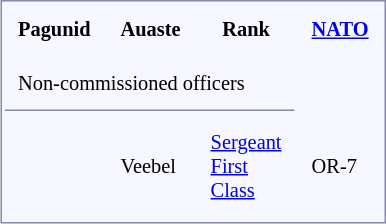<table style="border:1px solid #8888aa; background-color:#f7f8ff; font-size: 85%; float: right; margin-right: 1em; margin-left: 1em; width:80px; " cellpadding=9>
<tr>
<th>Pagunid</th>
<th>Auaste</th>
<th>Rank</th>
<th><a href='#'>NATO</a></th>
</tr>
<tr>
<td colspan="3" style="border-bottom:1px solid #8888aa;">Non-commissioned officers</td>
</tr>
<tr>
</tr>
<tr>
<td></td>
<td>Veebel</td>
<td><a href='#'>Sergeant First Class</a></td>
<td>OR-7</td>
</tr>
<tr>
</tr>
</table>
